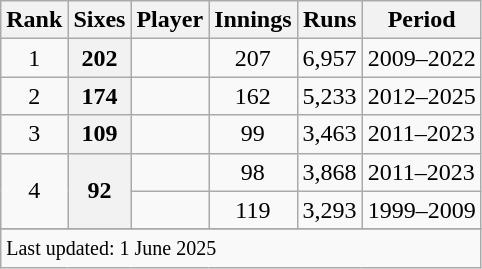<table class="wikitable plainrowheaders sortable">
<tr>
<th scope=col>Rank</th>
<th scope=col>Sixes</th>
<th scope=col>Player</th>
<th scope=col>Innings</th>
<th scope=col>Runs</th>
<th scope=col>Period</th>
</tr>
<tr>
<td align=center>1</td>
<th scope=row style="text-align:center;">202</th>
<td></td>
<td align=center>207</td>
<td align=center>6,957</td>
<td>2009–2022</td>
</tr>
<tr>
<td align=center>2</td>
<th scope=row style=text-align:center;>174</th>
<td></td>
<td align=center>162</td>
<td align=center>5,233</td>
<td>2012–2025</td>
</tr>
<tr>
<td align=center>3</td>
<th scope=row style=text-align:center;>109</th>
<td></td>
<td align=center>99</td>
<td align=center>3,463</td>
<td>2011–2023</td>
</tr>
<tr>
<td align=center rowspan=2>4</td>
<th scope=row style=text-align:center; rowspan=2>92</th>
<td></td>
<td align=center>98</td>
<td align=center>3,868</td>
<td>2011–2023</td>
</tr>
<tr>
<td></td>
<td align=center>119</td>
<td align=center>3,293</td>
<td>1999–2009</td>
</tr>
<tr>
</tr>
<tr class=sortbottom>
<td colspan=6><small>Last updated: 1 June 2025</small></td>
</tr>
</table>
